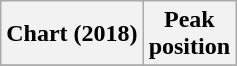<table class="wikitable sortable plainrowheaders" style="text-align:center">
<tr>
<th>Chart (2018)</th>
<th>Peak<br>position</th>
</tr>
<tr>
</tr>
</table>
